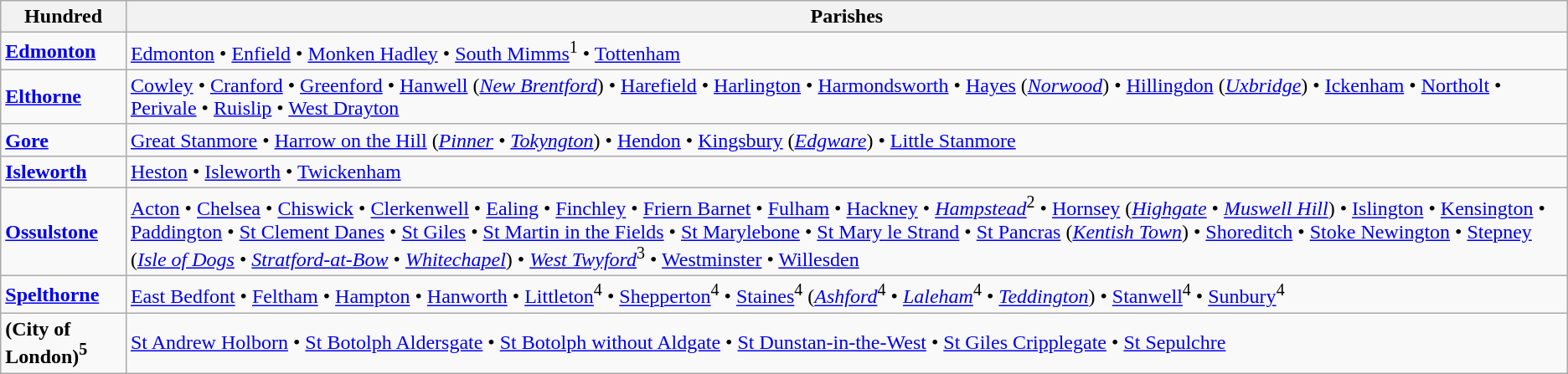<table class="wikitable">
<tr>
<th>Hundred</th>
<th>Parishes</th>
</tr>
<tr>
<td><strong><a href='#'>Edmonton</a></strong></td>
<td><a href='#'>Edmonton</a> • <a href='#'>Enfield</a> • <a href='#'>Monken Hadley</a> • <a href='#'>South Mimms</a><sup>1</sup> • <a href='#'>Tottenham</a></td>
</tr>
<tr>
<td><strong><a href='#'>Elthorne</a></strong></td>
<td><a href='#'>Cowley</a> • <a href='#'>Cranford</a> • <a href='#'>Greenford</a> • <a href='#'>Hanwell</a> (<em><a href='#'>New Brentford</a></em>) • <a href='#'>Harefield</a> • <a href='#'>Harlington</a> • <a href='#'>Harmondsworth</a> • <a href='#'>Hayes</a> (<a href='#'><em>Norwood</em></a>) • <a href='#'>Hillingdon</a> (<em><a href='#'>Uxbridge</a></em>) • <a href='#'>Ickenham</a> • <a href='#'>Northolt</a> • <a href='#'>Perivale</a> • <a href='#'>Ruislip</a> • <a href='#'>West Drayton</a></td>
</tr>
<tr>
<td><strong><a href='#'>Gore</a></strong></td>
<td><a href='#'>Great Stanmore</a> • <a href='#'>Harrow on the Hill</a> (<em><a href='#'>Pinner</a> • <a href='#'>Tokyngton</a></em>) • <a href='#'>Hendon</a> • <a href='#'>Kingsbury</a> (<em><a href='#'>Edgware</a></em>) • <a href='#'>Little Stanmore</a></td>
</tr>
<tr>
<td><strong><a href='#'>Isleworth</a></strong></td>
<td><a href='#'>Heston</a> • <a href='#'>Isleworth</a> • <a href='#'>Twickenham</a></td>
</tr>
<tr>
<td><strong><a href='#'>Ossulstone</a></strong></td>
<td><a href='#'>Acton</a> • <a href='#'>Chelsea</a> • <a href='#'>Chiswick</a> • <a href='#'>Clerkenwell</a> • <a href='#'>Ealing</a> • <a href='#'>Finchley</a> • <a href='#'>Friern Barnet</a> • <a href='#'>Fulham</a> • <a href='#'>Hackney</a> • <em><a href='#'>Hampstead</a></em><sup>2</sup> • <a href='#'>Hornsey</a> (<em><a href='#'>Highgate</a></em> • <em><a href='#'>Muswell Hill</a></em>) • <a href='#'>Islington</a> • <a href='#'>Kensington</a> • <a href='#'>Paddington</a> • <a href='#'>St Clement Danes</a> • <a href='#'>St Giles</a> • <a href='#'>St Martin in the Fields</a> • <a href='#'>St Marylebone</a> • <a href='#'>St Mary le Strand</a> • <a href='#'>St Pancras</a> (<em><a href='#'>Kentish Town</a></em>) • <a href='#'>Shoreditch</a> • <a href='#'>Stoke Newington</a> • <a href='#'>Stepney</a> (<em><a href='#'>Isle of Dogs</a></em> • <a href='#'><em>Stratford-at-Bow</em></a> • <em><a href='#'>Whitechapel</a></em>) • <em><a href='#'>West Twyford</a></em><sup>3</sup> • <a href='#'>Westminster</a> • <a href='#'>Willesden</a></td>
</tr>
<tr>
<td><strong><a href='#'>Spelthorne</a></strong></td>
<td><a href='#'>East Bedfont</a> • <a href='#'>Feltham</a> • <a href='#'>Hampton</a> • <a href='#'>Hanworth</a> • <a href='#'>Littleton</a><sup>4</sup> • <a href='#'>Shepperton</a><sup>4</sup> • <a href='#'>Staines</a><sup>4</sup> (<a href='#'><em>Ashford</em></a><sup>4</sup> • <em><a href='#'>Laleham</a></em><sup>4</sup> • <em><a href='#'>Teddington</a></em>) • <a href='#'>Stanwell</a><sup>4</sup> • <a href='#'>Sunbury</a><sup>4</sup></td>
</tr>
<tr>
<td><strong>(City of London)<sup>5</sup></strong></td>
<td><a href='#'>St Andrew Holborn</a> • <a href='#'>St Botolph Aldersgate</a> • <a href='#'>St Botolph without Aldgate</a> • <a href='#'>St Dunstan-in-the-West</a> • <a href='#'>St Giles Cripplegate</a> • <a href='#'>St Sepulchre</a></td>
</tr>
</table>
